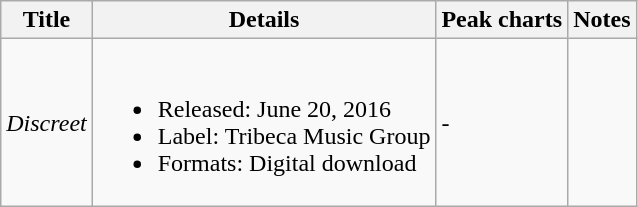<table class="wikitable rowplainheaders">
<tr>
<th>Title</th>
<th>Details</th>
<th>Peak charts</th>
<th>Notes</th>
</tr>
<tr>
<td><em>Discreet</em></td>
<td><br><ul><li>Released: June 20, 2016</li><li>Label: Tribeca Music Group</li><li>Formats: Digital download</li></ul></td>
<td>-</td>
<td></td>
</tr>
</table>
